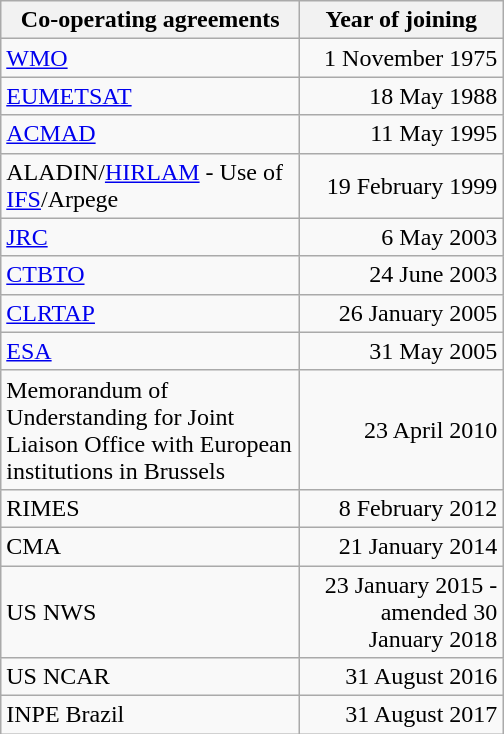<table class="sortable wikitable mw-collapsible mw-collapsed">
<tr>
<th style="width:12em;">Co-operating agreements</th>
<th style="width:8em;">Year of joining</th>
</tr>
<tr>
<td><a href='#'>WMO</a></td>
<td align="right">1 November 1975</td>
</tr>
<tr>
<td><a href='#'>EUMETSAT</a></td>
<td align="right">18 May 1988</td>
</tr>
<tr>
<td><a href='#'>ACMAD</a></td>
<td align="right">11 May 1995</td>
</tr>
<tr>
<td>ALADIN/<a href='#'>HIRLAM</a> - Use of <a href='#'>IFS</a>/Arpege</td>
<td align="right">19 February 1999</td>
</tr>
<tr>
<td><a href='#'>JRC</a></td>
<td align="right">6 May 2003</td>
</tr>
<tr>
<td><a href='#'>CTBTO</a></td>
<td align="right">24 June 2003</td>
</tr>
<tr>
<td><a href='#'>CLRTAP</a></td>
<td align="right">26 January 2005</td>
</tr>
<tr>
<td><a href='#'>ESA</a></td>
<td align="right">31 May 2005</td>
</tr>
<tr>
<td>Memorandum of Understanding for Joint Liaison Office with European institutions in Brussels</td>
<td align="right">23 April 2010</td>
</tr>
<tr>
<td>RIMES</td>
<td align="right">8 February 2012</td>
</tr>
<tr>
<td>CMA</td>
<td align="right">21 January 2014</td>
</tr>
<tr>
<td>US NWS</td>
<td align="right">23 January 2015 - amended 30 January 2018</td>
</tr>
<tr>
<td>US NCAR</td>
<td align="right">31 August 2016</td>
</tr>
<tr>
<td>INPE Brazil</td>
<td align="right">31 August 2017</td>
</tr>
</table>
